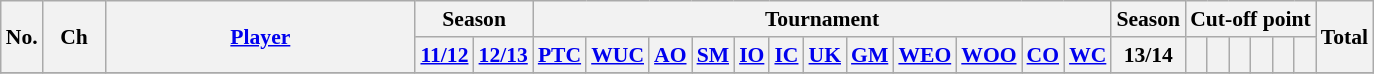<table class="wikitable sortable" style="text-align: center; font-size:90%;">
<tr>
<th rowspan="2" scope=col class=unsortable>No.</th>
<th rowspan="2" scope=col width="35pt" class=unsortable> Ch <br></th>
<th rowspan="2" scope=col width="200pt"><a href='#'>Player</a></th>
<th colspan="2" class="unsortable">Season</th>
<th colspan="12" class="unsortable">Tournament</th>
<th class="unsortable">Season</th>
<th colspan="6" class="unsortable">Cut-off point</th>
<th rowspan="2" scope=col>Total</th>
</tr>
<tr>
<th scope=col><a href='#'>11/12</a></th>
<th scope=col><a href='#'>12/13</a></th>
<th scope=col><a href='#'>PTC</a></th>
<th scope=col><a href='#'>WUC</a></th>
<th scope=col><a href='#'>AO</a></th>
<th scope=col><a href='#'>SM</a></th>
<th scope=col><a href='#'>IO</a></th>
<th scope=col><a href='#'>IC</a></th>
<th scope=col><a href='#'>UK</a></th>
<th scope=col><a href='#'>GM</a></th>
<th scope=col><a href='#'>WEO</a></th>
<th scope=col><a href='#'>WOO</a></th>
<th scope=col><a href='#'>CO</a></th>
<th scope=col><a href='#'>WC</a></th>
<th scope=col>13/14</th>
<th scope=col></th>
<th scope=col></th>
<th scope=col></th>
<th scope=col></th>
<th scope=col></th>
<th scope=col></th>
</tr>
<tr>
</tr>
</table>
